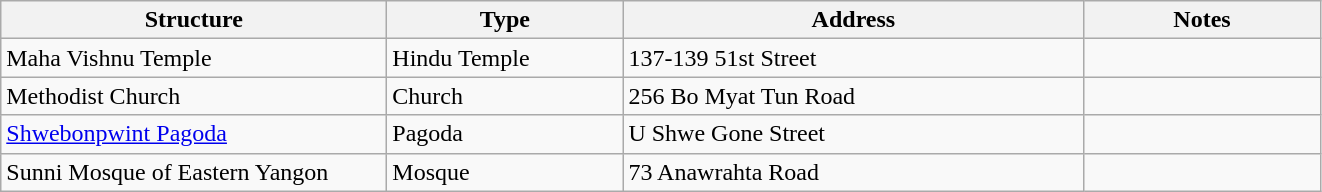<table class="wikitable" border="1">
<tr>
<th width="250">Structure</th>
<th width="150">Type</th>
<th width="300">Address</th>
<th width="150">Notes</th>
</tr>
<tr>
<td>Maha Vishnu Temple</td>
<td>Hindu Temple</td>
<td>137-139 51st Street</td>
<td></td>
</tr>
<tr>
<td>Methodist Church</td>
<td>Church</td>
<td>256 Bo Myat Tun Road</td>
<td></td>
</tr>
<tr>
<td><a href='#'>Shwebonpwint Pagoda</a></td>
<td>Pagoda</td>
<td>U Shwe Gone Street</td>
<td></td>
</tr>
<tr>
<td>Sunni Mosque of Eastern Yangon</td>
<td>Mosque</td>
<td>73 Anawrahta Road</td>
<td></td>
</tr>
</table>
